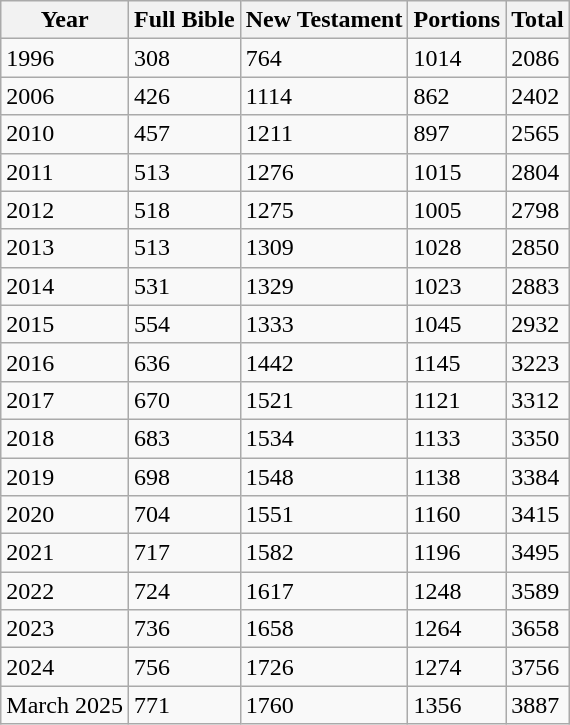<table class="wikitable" style="margin:auto; front-size:95%; float:right;">
<tr>
<th>Year</th>
<th>Full Bible</th>
<th>New Testament</th>
<th>Portions</th>
<th>Total</th>
</tr>
<tr>
<td>1996</td>
<td>308</td>
<td>764</td>
<td>1014</td>
<td>2086</td>
</tr>
<tr>
<td>2006</td>
<td>426</td>
<td>1114</td>
<td>862</td>
<td>2402</td>
</tr>
<tr>
<td>2010</td>
<td>457</td>
<td>1211</td>
<td>897</td>
<td>2565</td>
</tr>
<tr>
<td>2011</td>
<td>513</td>
<td>1276</td>
<td>1015</td>
<td>2804</td>
</tr>
<tr>
<td>2012</td>
<td>518</td>
<td>1275</td>
<td>1005</td>
<td>2798</td>
</tr>
<tr>
<td>2013</td>
<td>513</td>
<td>1309</td>
<td>1028</td>
<td>2850</td>
</tr>
<tr>
<td>2014</td>
<td>531</td>
<td>1329</td>
<td>1023</td>
<td>2883</td>
</tr>
<tr>
<td>2015</td>
<td>554</td>
<td>1333</td>
<td>1045</td>
<td>2932</td>
</tr>
<tr>
<td>2016</td>
<td>636</td>
<td>1442</td>
<td>1145</td>
<td>3223</td>
</tr>
<tr>
<td>2017</td>
<td>670</td>
<td>1521</td>
<td>1121</td>
<td>3312</td>
</tr>
<tr>
<td>2018</td>
<td>683</td>
<td>1534</td>
<td>1133</td>
<td>3350</td>
</tr>
<tr>
<td>2019</td>
<td>698</td>
<td>1548</td>
<td>1138</td>
<td>3384</td>
</tr>
<tr>
<td>2020</td>
<td>704</td>
<td>1551</td>
<td>1160</td>
<td>3415</td>
</tr>
<tr>
<td>2021</td>
<td>717</td>
<td>1582</td>
<td>1196</td>
<td>3495</td>
</tr>
<tr>
<td>2022</td>
<td>724</td>
<td>1617</td>
<td>1248</td>
<td>3589</td>
</tr>
<tr>
<td>2023</td>
<td>736</td>
<td>1658</td>
<td>1264</td>
<td>3658</td>
</tr>
<tr>
<td>2024</td>
<td>756</td>
<td>1726</td>
<td>1274</td>
<td>3756</td>
</tr>
<tr>
<td>March 2025</td>
<td>771</td>
<td>1760</td>
<td>1356</td>
<td>3887</td>
</tr>
</table>
